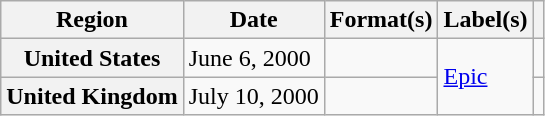<table class="wikitable plainrowheaders">
<tr>
<th scope="col">Region</th>
<th scope="col">Date</th>
<th scope="col">Format(s)</th>
<th scope="col">Label(s)</th>
<th scope="col"></th>
</tr>
<tr>
<th scope="row">United States</th>
<td>June 6, 2000</td>
<td></td>
<td rowspan="2"><a href='#'>Epic</a></td>
<td></td>
</tr>
<tr>
<th scope="row">United Kingdom</th>
<td>July 10, 2000</td>
<td></td>
<td></td>
</tr>
</table>
